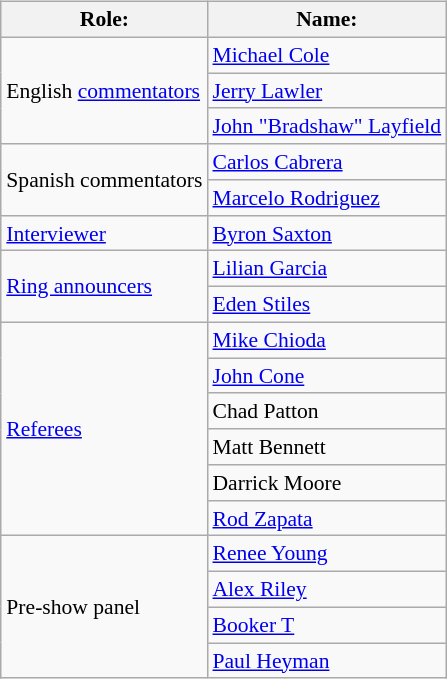<table class=wikitable style="font-size:90%; margin: 0.5em 0 0.5em 1em; float: right; clear: right;">
<tr>
<th>Role:</th>
<th>Name:</th>
</tr>
<tr>
<td rowspan=3>English <a href='#'>commentators</a></td>
<td><a href='#'>Michael Cole</a></td>
</tr>
<tr>
<td><a href='#'>Jerry Lawler</a></td>
</tr>
<tr>
<td><a href='#'>John "Bradshaw" Layfield</a></td>
</tr>
<tr>
<td rowspan=2>Spanish commentators</td>
<td><a href='#'>Carlos Cabrera</a></td>
</tr>
<tr>
<td><a href='#'>Marcelo Rodriguez</a></td>
</tr>
<tr>
<td><a href='#'>Interviewer</a></td>
<td><a href='#'>Byron Saxton</a></td>
</tr>
<tr>
<td rowspan=2><a href='#'>Ring announcers</a></td>
<td><a href='#'>Lilian Garcia</a></td>
</tr>
<tr>
<td><a href='#'>Eden Stiles</a></td>
</tr>
<tr>
<td rowspan=6><a href='#'>Referees</a></td>
<td><a href='#'>Mike Chioda</a></td>
</tr>
<tr>
<td><a href='#'>John Cone</a></td>
</tr>
<tr>
<td>Chad Patton</td>
</tr>
<tr>
<td>Matt Bennett</td>
</tr>
<tr>
<td>Darrick Moore</td>
</tr>
<tr>
<td><a href='#'>Rod Zapata</a></td>
</tr>
<tr>
<td rowspan=4>Pre-show panel</td>
<td><a href='#'>Renee Young</a></td>
</tr>
<tr>
<td><a href='#'>Alex Riley</a></td>
</tr>
<tr>
<td><a href='#'>Booker T</a></td>
</tr>
<tr>
<td><a href='#'>Paul Heyman</a></td>
</tr>
</table>
